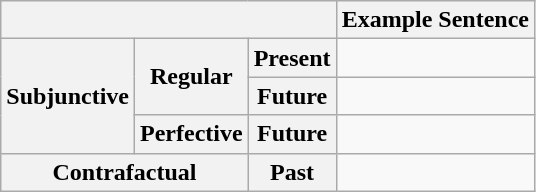<table class="wikitable">
<tr>
<th colspan="3"></th>
<th>Example Sentence</th>
</tr>
<tr>
<th rowspan="3">Subjunctive</th>
<th rowspan="2">Regular</th>
<th>Present</th>
<td></td>
</tr>
<tr>
<th>Future</th>
<td></td>
</tr>
<tr>
<th>Perfective</th>
<th>Future</th>
<td></td>
</tr>
<tr>
<th colspan="2">Contrafactual</th>
<th>Past</th>
<td></td>
</tr>
</table>
